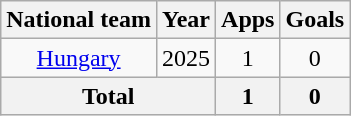<table class=wikitable style="text-align: center">
<tr>
<th>National team</th>
<th>Year</th>
<th>Apps</th>
<th>Goals</th>
</tr>
<tr>
<td rowspan="1"><a href='#'>Hungary</a></td>
<td>2025</td>
<td>1</td>
<td>0</td>
</tr>
<tr>
<th colspan="2">Total</th>
<th>1</th>
<th>0</th>
</tr>
</table>
